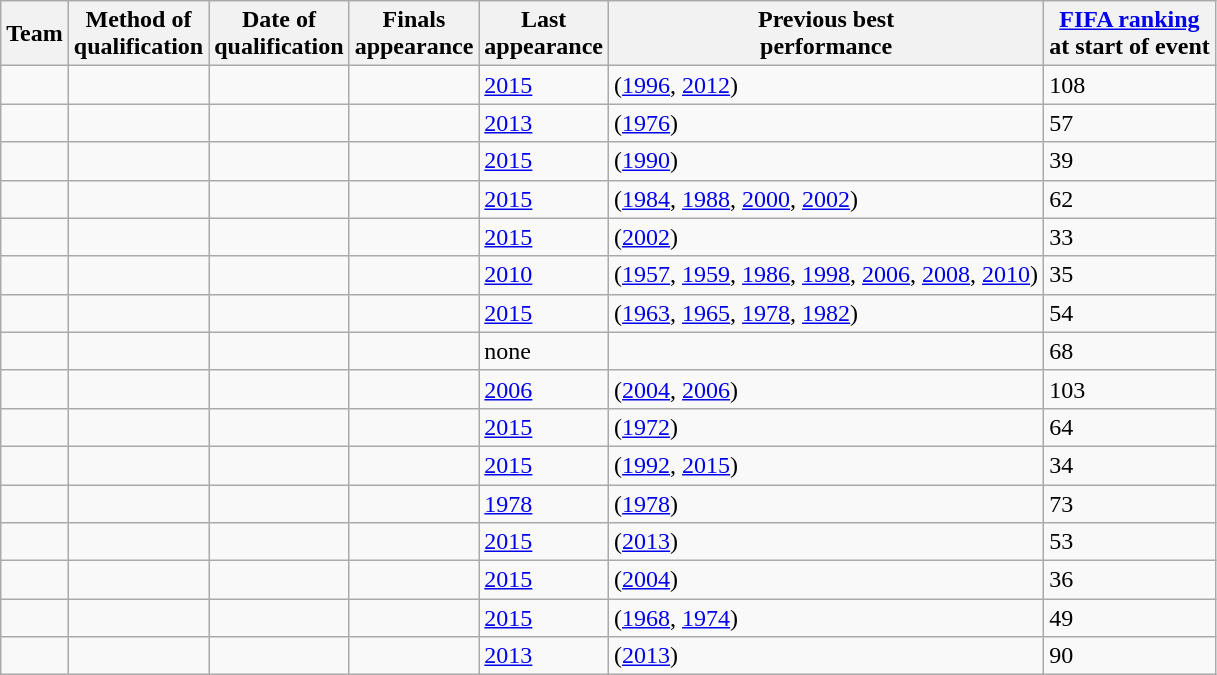<table class="wikitable sortable" style="text-align:left;">
<tr>
<th>Team</th>
<th>Method of<br>qualification</th>
<th>Date of<br>qualification</th>
<th>Finals<br>appearance</th>
<th>Last<br>appearance</th>
<th>Previous best<br>performance</th>
<th><a href='#'>FIFA ranking</a><br>at start of event</th>
</tr>
<tr>
<td></td>
<td></td>
<td></td>
<td></td>
<td><a href='#'>2015</a></td>
<td> (<a href='#'>1996</a>, <a href='#'>2012</a>)</td>
<td>108</td>
</tr>
<tr>
<td></td>
<td></td>
<td></td>
<td></td>
<td><a href='#'>2013</a></td>
<td> (<a href='#'>1976</a>)</td>
<td>57</td>
</tr>
<tr>
<td></td>
<td></td>
<td></td>
<td></td>
<td><a href='#'>2015</a></td>
<td> (<a href='#'>1990</a>)</td>
<td>39</td>
</tr>
<tr>
<td></td>
<td></td>
<td></td>
<td></td>
<td><a href='#'>2015</a></td>
<td> (<a href='#'>1984</a>, <a href='#'>1988</a>, <a href='#'>2000</a>, <a href='#'>2002</a>)</td>
<td>62</td>
</tr>
<tr>
<td></td>
<td></td>
<td></td>
<td></td>
<td><a href='#'>2015</a></td>
<td> (<a href='#'>2002</a>)</td>
<td>33</td>
</tr>
<tr>
<td></td>
<td></td>
<td></td>
<td></td>
<td><a href='#'>2010</a></td>
<td> (<a href='#'>1957</a>, <a href='#'>1959</a>, <a href='#'>1986</a>, <a href='#'>1998</a>, <a href='#'>2006</a>, <a href='#'>2008</a>, <a href='#'>2010</a>)</td>
<td>35</td>
</tr>
<tr>
<td></td>
<td></td>
<td></td>
<td></td>
<td><a href='#'>2015</a></td>
<td> (<a href='#'>1963</a>, <a href='#'>1965</a>, <a href='#'>1978</a>, <a href='#'>1982</a>)</td>
<td>54</td>
</tr>
<tr>
<td></td>
<td></td>
<td></td>
<td></td>
<td>none</td>
<td></td>
<td>68</td>
</tr>
<tr>
<td></td>
<td></td>
<td></td>
<td></td>
<td><a href='#'>2006</a></td>
<td> (<a href='#'>2004</a>, <a href='#'>2006</a>)</td>
<td>103</td>
</tr>
<tr>
<td></td>
<td></td>
<td></td>
<td></td>
<td><a href='#'>2015</a></td>
<td> (<a href='#'>1972</a>)</td>
<td>64</td>
</tr>
<tr>
<td></td>
<td></td>
<td></td>
<td></td>
<td><a href='#'>2015</a></td>
<td> (<a href='#'>1992</a>, <a href='#'>2015</a>)</td>
<td>34</td>
</tr>
<tr>
<td></td>
<td></td>
<td></td>
<td></td>
<td><a href='#'>1978</a></td>
<td> (<a href='#'>1978</a>)</td>
<td>73</td>
</tr>
<tr>
<td></td>
<td></td>
<td></td>
<td></td>
<td><a href='#'>2015</a></td>
<td> (<a href='#'>2013</a>)</td>
<td>53</td>
</tr>
<tr>
<td></td>
<td></td>
<td></td>
<td></td>
<td><a href='#'>2015</a></td>
<td> (<a href='#'>2004</a>)</td>
<td>36</td>
</tr>
<tr>
<td></td>
<td></td>
<td></td>
<td></td>
<td><a href='#'>2015</a></td>
<td> (<a href='#'>1968</a>, <a href='#'>1974</a>)</td>
<td>49</td>
</tr>
<tr>
<td></td>
<td></td>
<td></td>
<td></td>
<td><a href='#'>2013</a></td>
<td> (<a href='#'>2013</a>)</td>
<td>90</td>
</tr>
</table>
